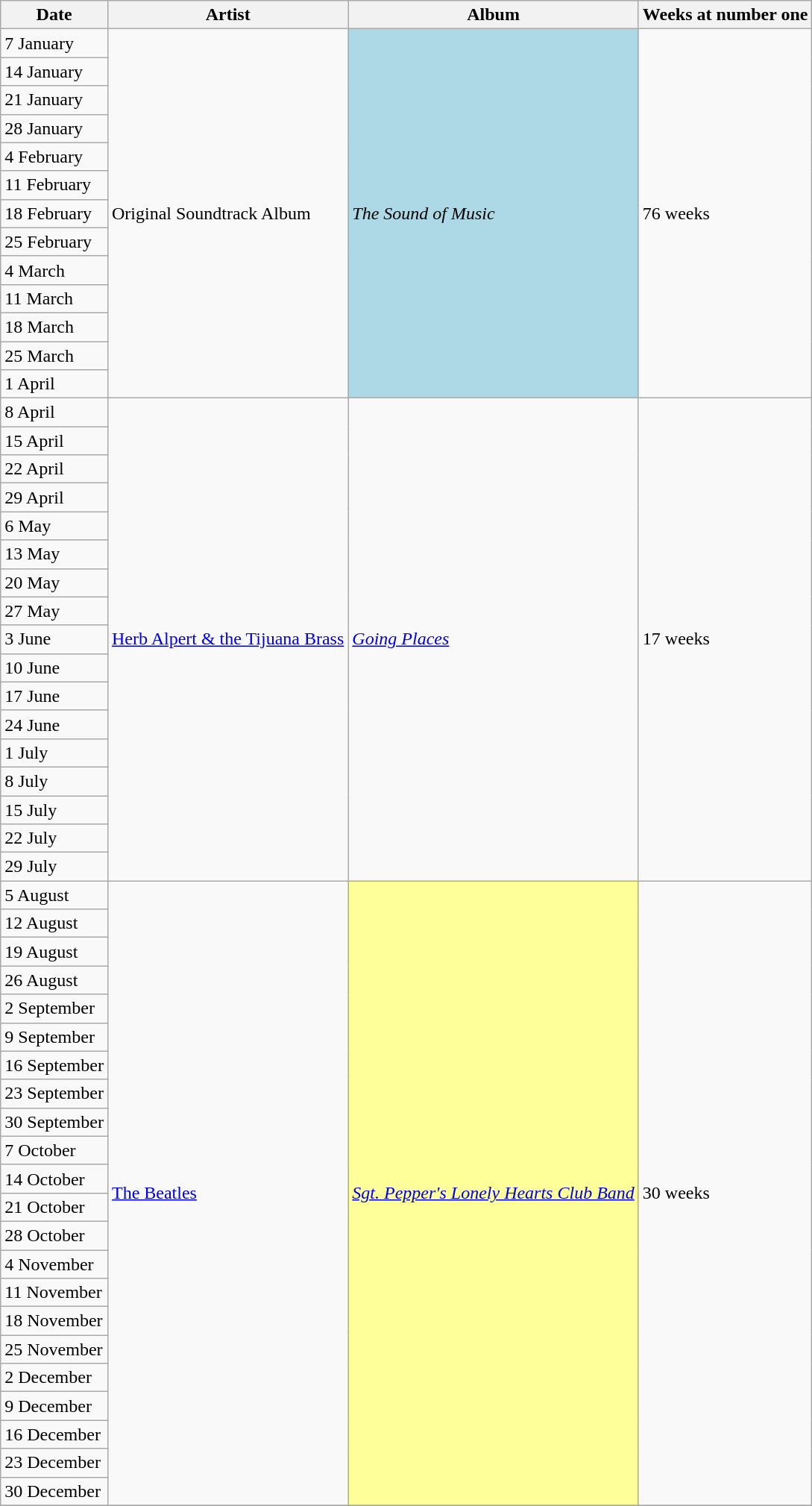<table class="wikitable">
<tr>
<th>Date</th>
<th>Artist</th>
<th>Album</th>
<th>Weeks at number one</th>
</tr>
<tr>
<td>7 January</td>
<td rowspan="13">Original Soundtrack Album</td>
<td bgcolor=lightblue rowspan="13"><em>The Sound of Music</em></td>
<td rowspan="13">76 weeks</td>
</tr>
<tr>
<td>14 January</td>
</tr>
<tr>
<td>21 January</td>
</tr>
<tr>
<td>28 January</td>
</tr>
<tr>
<td>4 February</td>
</tr>
<tr>
<td>11 February</td>
</tr>
<tr>
<td>18 February</td>
</tr>
<tr>
<td>25 February</td>
</tr>
<tr>
<td>4 March</td>
</tr>
<tr>
<td>11 March</td>
</tr>
<tr>
<td>18 March</td>
</tr>
<tr>
<td>25 March</td>
</tr>
<tr>
<td>1 April</td>
</tr>
<tr>
<td>8 April</td>
<td rowspan="17"><a href='#'>Herb Alpert & the Tijuana Brass</a></td>
<td rowspan="17"><em><a href='#'>Going Places</a></em></td>
<td rowspan="17">17 weeks</td>
</tr>
<tr>
<td>15 April</td>
</tr>
<tr>
<td>22 April</td>
</tr>
<tr>
<td>29 April</td>
</tr>
<tr>
<td>6 May</td>
</tr>
<tr>
<td>13 May</td>
</tr>
<tr>
<td>20 May</td>
</tr>
<tr>
<td>27 May</td>
</tr>
<tr>
<td>3 June</td>
</tr>
<tr>
<td>10 June</td>
</tr>
<tr>
<td>17 June</td>
</tr>
<tr>
<td>24 June</td>
</tr>
<tr>
<td>1 July</td>
</tr>
<tr>
<td>8 July</td>
</tr>
<tr>
<td>15 July</td>
</tr>
<tr>
<td>22 July</td>
</tr>
<tr>
<td>29 July</td>
</tr>
<tr>
<td>5 August</td>
<td rowspan="22"><a href='#'>The Beatles</a></td>
<td bgcolor=#FFFF99 rowspan="22"><em><a href='#'>Sgt. Pepper's Lonely Hearts Club Band</a></em></td>
<td rowspan="22">30 weeks</td>
</tr>
<tr>
<td>12 August</td>
</tr>
<tr>
<td>19 August</td>
</tr>
<tr>
<td>26 August</td>
</tr>
<tr>
<td>2 September</td>
</tr>
<tr>
<td>9 September</td>
</tr>
<tr>
<td>16 September</td>
</tr>
<tr>
<td>23 September</td>
</tr>
<tr>
<td>30 September</td>
</tr>
<tr>
<td>7 October</td>
</tr>
<tr>
<td>14 October</td>
</tr>
<tr>
<td>21 October</td>
</tr>
<tr>
<td>28 October</td>
</tr>
<tr>
<td>4 November</td>
</tr>
<tr>
<td>11 November</td>
</tr>
<tr>
<td>18 November</td>
</tr>
<tr>
<td>25 November</td>
</tr>
<tr>
<td>2 December</td>
</tr>
<tr>
<td>9 December</td>
</tr>
<tr>
<td>16 December</td>
</tr>
<tr>
<td>23 December</td>
</tr>
<tr>
<td>30 December</td>
</tr>
<tr>
</tr>
</table>
